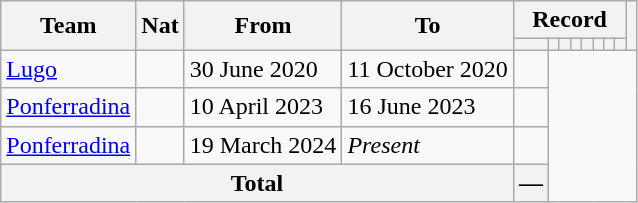<table class="wikitable" style="text-align: center">
<tr>
<th rowspan="2">Team</th>
<th rowspan="2">Nat</th>
<th rowspan="2">From</th>
<th rowspan="2">To</th>
<th colspan="8">Record</th>
<th rowspan=2></th>
</tr>
<tr>
<th></th>
<th></th>
<th></th>
<th></th>
<th></th>
<th></th>
<th></th>
<th></th>
</tr>
<tr>
<td align=left><a href='#'>Lugo</a></td>
<td></td>
<td align=left>30 June 2020</td>
<td align=left>11 October 2020<br></td>
<td></td>
</tr>
<tr>
<td align=left><a href='#'>Ponferradina</a></td>
<td></td>
<td align=left>10 April 2023</td>
<td align=left>16 June 2023<br></td>
<td></td>
</tr>
<tr>
<td align=left><a href='#'>Ponferradina</a></td>
<td></td>
<td align=left>19 March 2024</td>
<td align=left><em>Present</em><br></td>
<td></td>
</tr>
<tr>
<th colspan="4">Total<br></th>
<th>—</th>
</tr>
</table>
